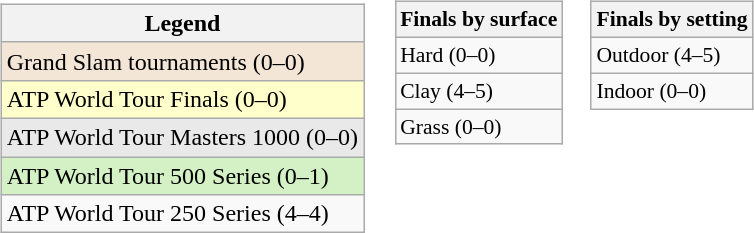<table>
<tr valign="top">
<td><br><table class="wikitable">
<tr>
<th>Legend</th>
</tr>
<tr style="background:#f3e6d7;">
<td>Grand Slam tournaments (0–0)</td>
</tr>
<tr style="background:#ffffcc;">
<td>ATP World Tour Finals (0–0)</td>
</tr>
<tr style="background:#e9e9e9;">
<td>ATP World Tour Masters 1000 (0–0)</td>
</tr>
<tr style="background:#d4f1c5;">
<td>ATP World Tour 500 Series (0–1)</td>
</tr>
<tr>
<td>ATP World Tour 250 Series (4–4)</td>
</tr>
</table>
</td>
<td><br><table class="wikitable" style=font-size:90%>
<tr>
<th>Finals by surface</th>
</tr>
<tr>
<td>Hard (0–0)</td>
</tr>
<tr>
<td>Clay (4–5)</td>
</tr>
<tr>
<td>Grass (0–0)</td>
</tr>
</table>
</td>
<td><br><table class="wikitable" style=font-size:90%>
<tr>
<th>Finals by setting</th>
</tr>
<tr>
<td>Outdoor (4–5)</td>
</tr>
<tr>
<td>Indoor (0–0)</td>
</tr>
</table>
</td>
</tr>
</table>
